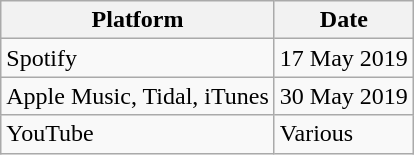<table class="wikitable">
<tr>
<th>Platform</th>
<th>Date</th>
</tr>
<tr>
<td>Spotify</td>
<td>17 May 2019</td>
</tr>
<tr>
<td>Apple Music, Tidal, iTunes</td>
<td>30 May 2019</td>
</tr>
<tr>
<td>YouTube</td>
<td>Various</td>
</tr>
</table>
